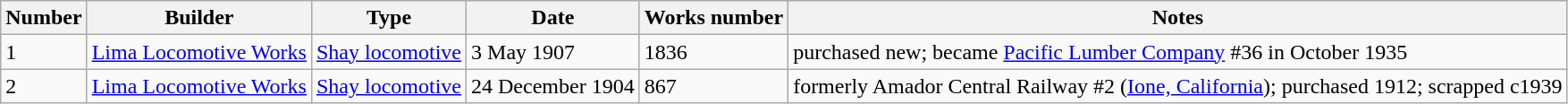<table class="wikitable">
<tr>
<th>Number</th>
<th>Builder</th>
<th>Type</th>
<th>Date</th>
<th>Works number</th>
<th>Notes</th>
</tr>
<tr>
<td>1</td>
<td><a href='#'>Lima Locomotive Works</a></td>
<td><a href='#'>Shay locomotive</a></td>
<td>3 May 1907</td>
<td>1836</td>
<td>purchased new; became <a href='#'>Pacific Lumber Company</a> #36 in October 1935</td>
</tr>
<tr>
<td>2</td>
<td><a href='#'>Lima Locomotive Works</a></td>
<td><a href='#'>Shay locomotive</a></td>
<td>24 December 1904</td>
<td>867</td>
<td>formerly Amador Central Railway #2 (<a href='#'>Ione, California</a>); purchased 1912; scrapped c1939</td>
</tr>
</table>
